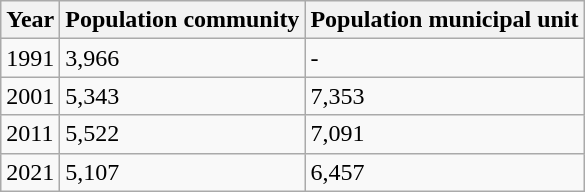<table class="wikitable">
<tr>
<th>Year</th>
<th>Population community</th>
<th>Population municipal unit</th>
</tr>
<tr>
<td>1991</td>
<td>3,966</td>
<td>-</td>
</tr>
<tr>
<td>2001</td>
<td>5,343</td>
<td>7,353</td>
</tr>
<tr>
<td>2011</td>
<td>5,522</td>
<td>7,091</td>
</tr>
<tr>
<td>2021</td>
<td>5,107</td>
<td>6,457</td>
</tr>
</table>
